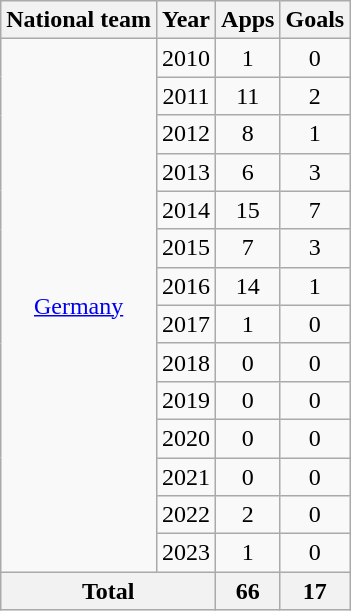<table class="wikitable" style="text-align:center">
<tr>
<th>National team</th>
<th>Year</th>
<th>Apps</th>
<th>Goals</th>
</tr>
<tr>
<td rowspan="14"><a href='#'>Germany</a></td>
<td>2010</td>
<td>1</td>
<td>0</td>
</tr>
<tr>
<td>2011</td>
<td>11</td>
<td>2</td>
</tr>
<tr>
<td>2012</td>
<td>8</td>
<td>1</td>
</tr>
<tr>
<td>2013</td>
<td>6</td>
<td>3</td>
</tr>
<tr>
<td>2014</td>
<td>15</td>
<td>7</td>
</tr>
<tr>
<td>2015</td>
<td>7</td>
<td>3</td>
</tr>
<tr>
<td>2016</td>
<td>14</td>
<td>1</td>
</tr>
<tr>
<td>2017</td>
<td>1</td>
<td>0</td>
</tr>
<tr>
<td>2018</td>
<td>0</td>
<td>0</td>
</tr>
<tr>
<td>2019</td>
<td>0</td>
<td>0</td>
</tr>
<tr>
<td>2020</td>
<td>0</td>
<td>0</td>
</tr>
<tr>
<td>2021</td>
<td>0</td>
<td>0</td>
</tr>
<tr>
<td>2022</td>
<td>2</td>
<td>0</td>
</tr>
<tr>
<td>2023</td>
<td>1</td>
<td>0</td>
</tr>
<tr>
<th colspan="2">Total</th>
<th>66</th>
<th>17</th>
</tr>
</table>
